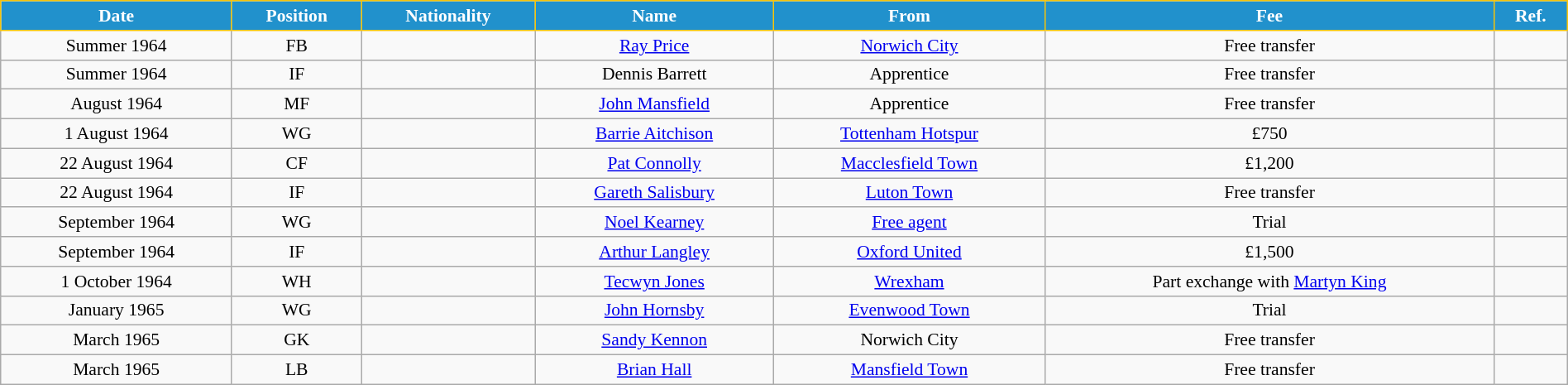<table class="wikitable" style="text-align:center; font-size:90%; width:100%;">
<tr>
<th style="background:#2191CC; color:white; border:1px solid #F7C408; text-align:center;">Date</th>
<th style="background:#2191CC; color:white; border:1px solid #F7C408; text-align:center;">Position</th>
<th style="background:#2191CC; color:white; border:1px solid #F7C408; text-align:center;">Nationality</th>
<th style="background:#2191CC; color:white; border:1px solid #F7C408; text-align:center;">Name</th>
<th style="background:#2191CC; color:white; border:1px solid #F7C408; text-align:center;">From</th>
<th style="background:#2191CC; color:white; border:1px solid #F7C408; text-align:center;">Fee</th>
<th style="background:#2191CC; color:white; border:1px solid #F7C408; text-align:center;">Ref.</th>
</tr>
<tr>
<td>Summer 1964</td>
<td>FB</td>
<td></td>
<td><a href='#'>Ray Price</a></td>
<td> <a href='#'>Norwich City</a></td>
<td>Free transfer</td>
<td></td>
</tr>
<tr>
<td>Summer 1964</td>
<td>IF</td>
<td></td>
<td>Dennis Barrett</td>
<td>Apprentice</td>
<td>Free transfer</td>
<td></td>
</tr>
<tr>
<td>August 1964</td>
<td>MF</td>
<td></td>
<td><a href='#'>John Mansfield</a></td>
<td>Apprentice</td>
<td>Free transfer</td>
<td></td>
</tr>
<tr>
<td>1 August 1964</td>
<td>WG</td>
<td></td>
<td><a href='#'>Barrie Aitchison</a></td>
<td> <a href='#'>Tottenham Hotspur</a></td>
<td>£750</td>
<td></td>
</tr>
<tr>
<td>22 August 1964</td>
<td>CF</td>
<td></td>
<td><a href='#'>Pat Connolly</a></td>
<td> <a href='#'>Macclesfield Town</a></td>
<td>£1,200</td>
<td></td>
</tr>
<tr>
<td>22 August 1964</td>
<td>IF</td>
<td></td>
<td><a href='#'>Gareth Salisbury</a></td>
<td> <a href='#'>Luton Town</a></td>
<td>Free transfer</td>
<td></td>
</tr>
<tr>
<td>September 1964</td>
<td>WG</td>
<td></td>
<td><a href='#'>Noel Kearney</a></td>
<td><a href='#'>Free agent</a></td>
<td>Trial</td>
<td></td>
</tr>
<tr>
<td>September 1964</td>
<td>IF</td>
<td></td>
<td><a href='#'>Arthur Langley</a></td>
<td> <a href='#'>Oxford United</a></td>
<td>£1,500</td>
<td></td>
</tr>
<tr>
<td>1 October 1964</td>
<td>WH</td>
<td></td>
<td><a href='#'>Tecwyn Jones</a></td>
<td> <a href='#'>Wrexham</a></td>
<td>Part exchange with <a href='#'>Martyn King</a></td>
<td></td>
</tr>
<tr>
<td>January 1965</td>
<td>WG</td>
<td></td>
<td><a href='#'>John Hornsby</a></td>
<td> <a href='#'>Evenwood Town</a></td>
<td>Trial</td>
<td></td>
</tr>
<tr>
<td>March 1965</td>
<td>GK</td>
<td></td>
<td><a href='#'>Sandy Kennon</a></td>
<td> Norwich City</td>
<td>Free transfer</td>
<td></td>
</tr>
<tr>
<td>March 1965</td>
<td>LB</td>
<td></td>
<td><a href='#'>Brian Hall</a></td>
<td> <a href='#'>Mansfield Town</a></td>
<td>Free transfer</td>
<td></td>
</tr>
</table>
